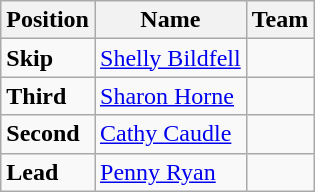<table class="wikitable">
<tr>
<th><strong>Position</strong></th>
<th><strong>Name</strong></th>
<th><strong>Team</strong></th>
</tr>
<tr>
<td><strong>Skip</strong></td>
<td><a href='#'>Shelly Bildfell</a></td>
<td></td>
</tr>
<tr>
<td><strong>Third</strong></td>
<td><a href='#'>Sharon Horne</a></td>
<td></td>
</tr>
<tr>
<td><strong>Second</strong></td>
<td><a href='#'>Cathy Caudle</a></td>
<td></td>
</tr>
<tr>
<td><strong>Lead</strong></td>
<td><a href='#'>Penny Ryan</a></td>
<td></td>
</tr>
</table>
